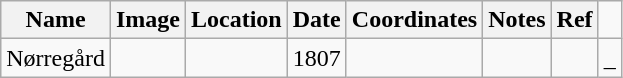<table class="wikitable sortable">
<tr>
<th>Name</th>
<th>Image</th>
<th>Location</th>
<th>Date</th>
<th>Coordinates</th>
<th>Notes</th>
<th>Ref</th>
</tr>
<tr>
<td>Nørregård</td>
<td></td>
<td></td>
<td>1807</td>
<td></td>
<td></td>
<td></td>
<td>_</td>
</tr>
</table>
